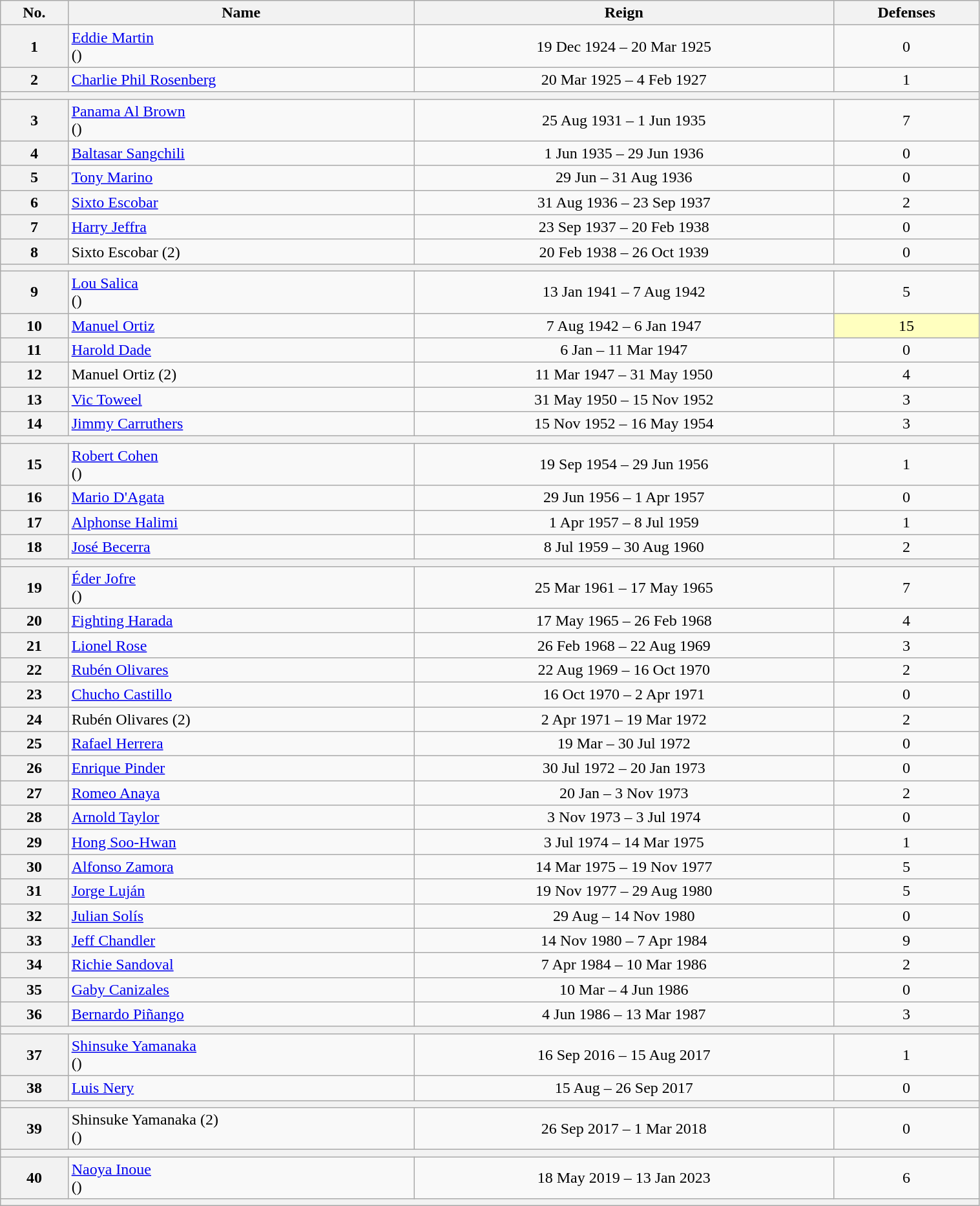<table class="wikitable sortable" style="width:80%;">
<tr>
<th>No.</th>
<th>Name</th>
<th>Reign</th>
<th>Defenses</th>
</tr>
<tr align=center>
<th>1</th>
<td align=left><a href='#'>Eddie Martin</a><br>()</td>
<td>19 Dec 1924 – 20 Mar 1925</td>
<td>0</td>
</tr>
<tr align=center>
<th>2</th>
<td align=left><a href='#'>Charlie Phil Rosenberg</a></td>
<td>20 Mar 1925 – 4 Feb 1927</td>
<td>1</td>
</tr>
<tr align=center>
<th colspan=4></th>
</tr>
<tr align=center>
<th>3</th>
<td align=left><a href='#'>Panama Al Brown</a><br>()</td>
<td>25 Aug 1931 – 1 Jun 1935</td>
<td>7</td>
</tr>
<tr align=center>
<th>4</th>
<td align=left><a href='#'>Baltasar Sangchili</a></td>
<td>1 Jun 1935 – 29 Jun 1936</td>
<td>0</td>
</tr>
<tr align=center>
<th>5</th>
<td align=left><a href='#'>Tony Marino</a></td>
<td>29 Jun – 31 Aug 1936</td>
<td>0</td>
</tr>
<tr align=center>
<th>6</th>
<td align=left><a href='#'>Sixto Escobar</a></td>
<td>31 Aug 1936 – 23 Sep 1937</td>
<td>2</td>
</tr>
<tr align=center>
<th>7</th>
<td align=left><a href='#'>Harry Jeffra</a></td>
<td>23 Sep 1937 – 20 Feb 1938</td>
<td>0</td>
</tr>
<tr align=center>
<th>8</th>
<td align=left>Sixto Escobar (2)</td>
<td>20 Feb 1938 – 26 Oct 1939</td>
<td>0</td>
</tr>
<tr align=center>
<th colspan=4></th>
</tr>
<tr align=center>
<th>9</th>
<td align=left><a href='#'>Lou Salica</a><br>()</td>
<td>13 Jan 1941 – 7 Aug 1942</td>
<td>5</td>
</tr>
<tr align=center>
<th>10</th>
<td align=left><a href='#'>Manuel Ortiz</a></td>
<td>7 Aug 1942 – 6 Jan 1947</td>
<td style="background:#ffffbf;">15</td>
</tr>
<tr align=center>
<th>11</th>
<td align=left><a href='#'>Harold Dade</a></td>
<td>6 Jan – 11 Mar 1947</td>
<td>0</td>
</tr>
<tr align=center>
<th>12</th>
<td align=left>Manuel Ortiz (2)</td>
<td>11 Mar 1947 – 31 May 1950</td>
<td>4</td>
</tr>
<tr align=center>
<th>13</th>
<td align=left><a href='#'>Vic Toweel</a></td>
<td>31 May 1950 – 15 Nov 1952</td>
<td>3</td>
</tr>
<tr align=center>
<th>14</th>
<td align=left><a href='#'>Jimmy Carruthers</a></td>
<td>15 Nov 1952 – 16 May 1954</td>
<td>3</td>
</tr>
<tr align=center>
<th colspan=4></th>
</tr>
<tr align=center>
<th>15</th>
<td align=left><a href='#'>Robert Cohen</a><br>()</td>
<td>19 Sep 1954 – 29 Jun 1956</td>
<td>1</td>
</tr>
<tr align=center>
<th>16</th>
<td align=left><a href='#'>Mario D'Agata</a></td>
<td>29 Jun 1956 – 1 Apr 1957</td>
<td>0</td>
</tr>
<tr align=center>
<th>17</th>
<td align=left><a href='#'>Alphonse Halimi</a></td>
<td>1 Apr 1957 – 8 Jul 1959</td>
<td>1</td>
</tr>
<tr align=center>
<th>18</th>
<td align=left><a href='#'>José Becerra</a></td>
<td>8 Jul 1959 – 30 Aug 1960</td>
<td>2</td>
</tr>
<tr align=center>
<th colspan=4></th>
</tr>
<tr align=center>
<th>19</th>
<td align=left><a href='#'>Éder Jofre</a><br>()</td>
<td>25 Mar 1961 – 17 May 1965</td>
<td>7</td>
</tr>
<tr align=center>
<th>20</th>
<td align=left><a href='#'>Fighting Harada</a></td>
<td>17 May 1965 – 26 Feb 1968</td>
<td>4</td>
</tr>
<tr align=center>
<th>21</th>
<td align=left><a href='#'>Lionel Rose</a></td>
<td>26 Feb 1968 – 22 Aug 1969</td>
<td>3</td>
</tr>
<tr align=center>
<th>22</th>
<td align=left><a href='#'>Rubén Olivares</a></td>
<td>22 Aug 1969 – 16 Oct 1970</td>
<td>2</td>
</tr>
<tr align=center>
<th>23</th>
<td align=left><a href='#'>Chucho Castillo</a></td>
<td>16 Oct 1970 – 2 Apr 1971</td>
<td>0</td>
</tr>
<tr align=center>
<th>24</th>
<td align=left>Rubén Olivares (2)</td>
<td>2 Apr 1971 – 19 Mar 1972</td>
<td>2</td>
</tr>
<tr align=center>
<th>25</th>
<td align=left><a href='#'>Rafael Herrera</a></td>
<td>19 Mar – 30 Jul 1972</td>
<td>0</td>
</tr>
<tr align=center>
<th>26</th>
<td align=left><a href='#'>Enrique Pinder</a></td>
<td>30 Jul 1972 – 20 Jan 1973</td>
<td>0</td>
</tr>
<tr align=center>
<th>27</th>
<td align=left><a href='#'>Romeo Anaya</a></td>
<td>20 Jan – 3 Nov 1973</td>
<td>2</td>
</tr>
<tr align=center>
<th>28</th>
<td align=left><a href='#'>Arnold Taylor</a></td>
<td>3 Nov 1973 – 3 Jul 1974</td>
<td>0</td>
</tr>
<tr align=center>
<th>29</th>
<td align=left><a href='#'>Hong Soo-Hwan</a></td>
<td>3 Jul 1974 – 14 Mar 1975</td>
<td>1</td>
</tr>
<tr align=center>
<th>30</th>
<td align=left><a href='#'>Alfonso Zamora</a></td>
<td>14 Mar 1975 – 19 Nov 1977</td>
<td>5</td>
</tr>
<tr align=center>
<th>31</th>
<td align=left><a href='#'>Jorge Luján</a></td>
<td>19 Nov 1977 – 29 Aug 1980</td>
<td>5</td>
</tr>
<tr align=center>
<th>32</th>
<td align=left><a href='#'>Julian Solís</a></td>
<td>29 Aug – 14 Nov 1980</td>
<td>0</td>
</tr>
<tr align=center>
<th>33</th>
<td align=left><a href='#'>Jeff Chandler</a></td>
<td>14 Nov 1980 – 7 Apr 1984</td>
<td>9</td>
</tr>
<tr align=Center>
<th>34</th>
<td align=left><a href='#'>Richie Sandoval</a></td>
<td>7 Apr 1984 – 10 Mar 1986</td>
<td>2</td>
</tr>
<tr align=center>
<th>35</th>
<td align=left><a href='#'>Gaby Canizales</a></td>
<td>10 Mar – 4 Jun 1986</td>
<td>0</td>
</tr>
<tr align=center>
<th>36</th>
<td align=left><a href='#'>Bernardo Piñango</a></td>
<td>4 Jun 1986 – 13 Mar 1987</td>
<td>3</td>
</tr>
<tr align=center>
<th colspan=4></th>
</tr>
<tr align=center>
<th>37</th>
<td align=left><a href='#'>Shinsuke Yamanaka</a><br>()</td>
<td>16 Sep 2016 – 15 Aug 2017</td>
<td>1</td>
</tr>
<tr align=center>
<th>38</th>
<td align=left><a href='#'>Luis Nery</a></td>
<td>15 Aug – 26 Sep 2017</td>
<td>0</td>
</tr>
<tr align=center>
<th colspan=4></th>
</tr>
<tr align=center>
<th>39</th>
<td align=left>Shinsuke Yamanaka (2)<br>()</td>
<td>26 Sep 2017 – 1 Mar 2018</td>
<td>0</td>
</tr>
<tr align=center>
<th colspan=4></th>
</tr>
<tr align=center>
<th>40</th>
<td align=left><a href='#'>Naoya Inoue</a><br>()</td>
<td>18 May 2019 – 13 Jan 2023</td>
<td>6</td>
</tr>
<tr align=center>
<th colspan="4"></th>
</tr>
</table>
